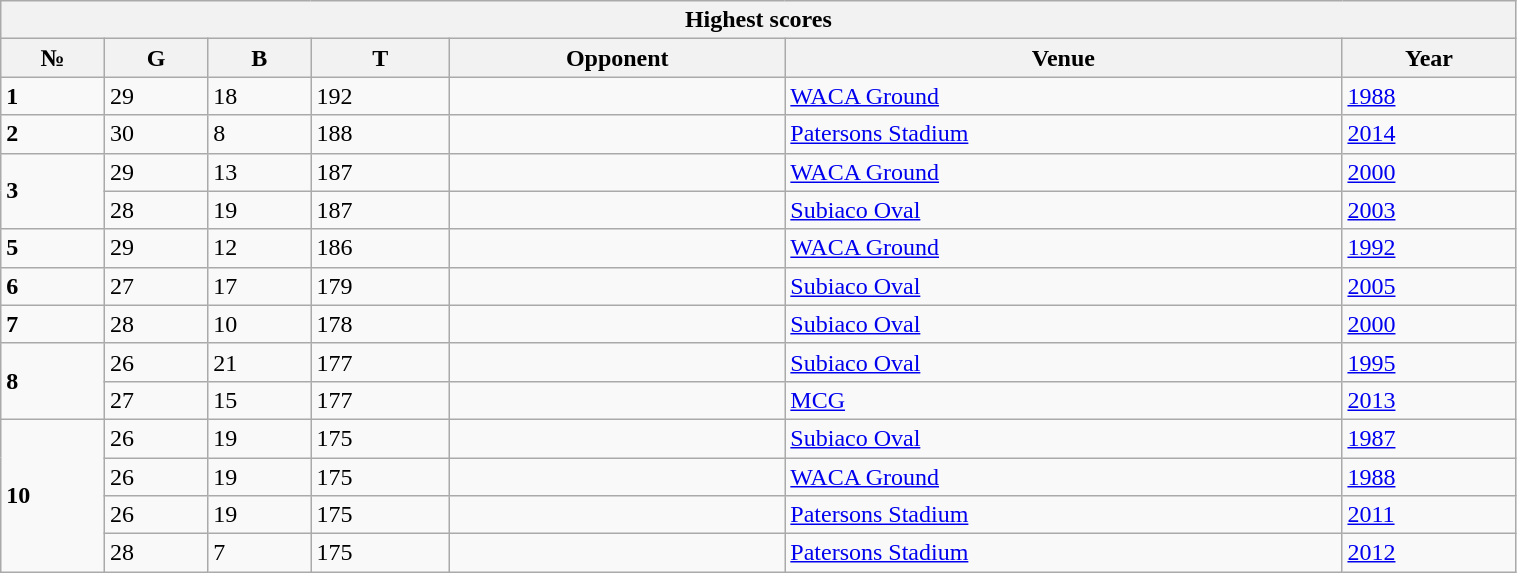<table class="wikitable" style="width:80%;">
<tr>
<th colspan="7">Highest scores</th>
</tr>
<tr>
<th>№</th>
<th>G</th>
<th>B</th>
<th>T</th>
<th>Opponent</th>
<th>Venue</th>
<th>Year</th>
</tr>
<tr>
<td><strong>1</strong></td>
<td>29</td>
<td>18</td>
<td>192</td>
<td></td>
<td><a href='#'>WACA Ground</a></td>
<td><a href='#'>1988</a></td>
</tr>
<tr>
<td><strong>2</strong></td>
<td>30</td>
<td>8</td>
<td>188</td>
<td></td>
<td><a href='#'>Patersons Stadium</a></td>
<td><a href='#'>2014</a></td>
</tr>
<tr>
<td rowspan="2"><strong>3</strong></td>
<td>29</td>
<td>13</td>
<td>187</td>
<td></td>
<td><a href='#'>WACA Ground</a></td>
<td><a href='#'>2000</a></td>
</tr>
<tr>
<td>28</td>
<td>19</td>
<td>187</td>
<td></td>
<td><a href='#'>Subiaco Oval</a></td>
<td><a href='#'>2003</a></td>
</tr>
<tr>
<td><strong>5</strong></td>
<td>29</td>
<td>12</td>
<td>186</td>
<td></td>
<td><a href='#'>WACA Ground</a></td>
<td><a href='#'>1992</a></td>
</tr>
<tr>
<td><strong>6</strong></td>
<td>27</td>
<td>17</td>
<td>179</td>
<td></td>
<td><a href='#'>Subiaco Oval</a></td>
<td><a href='#'>2005</a></td>
</tr>
<tr>
<td><strong>7</strong></td>
<td>28</td>
<td>10</td>
<td>178</td>
<td></td>
<td><a href='#'>Subiaco Oval</a></td>
<td><a href='#'>2000</a></td>
</tr>
<tr>
<td rowspan="2"><strong>8</strong></td>
<td>26</td>
<td>21</td>
<td>177</td>
<td></td>
<td><a href='#'>Subiaco Oval</a></td>
<td><a href='#'>1995</a></td>
</tr>
<tr>
<td>27</td>
<td>15</td>
<td>177</td>
<td></td>
<td><a href='#'>MCG</a></td>
<td><a href='#'>2013</a></td>
</tr>
<tr>
<td rowspan="4"><strong>10</strong></td>
<td>26</td>
<td>19</td>
<td>175</td>
<td></td>
<td><a href='#'>Subiaco Oval</a></td>
<td><a href='#'>1987</a></td>
</tr>
<tr>
<td>26</td>
<td>19</td>
<td>175</td>
<td></td>
<td><a href='#'>WACA Ground</a></td>
<td><a href='#'>1988</a></td>
</tr>
<tr>
<td>26</td>
<td>19</td>
<td>175</td>
<td></td>
<td><a href='#'>Patersons Stadium</a></td>
<td><a href='#'>2011</a></td>
</tr>
<tr>
<td>28</td>
<td>7</td>
<td>175</td>
<td></td>
<td><a href='#'>Patersons Stadium</a></td>
<td><a href='#'>2012</a></td>
</tr>
</table>
